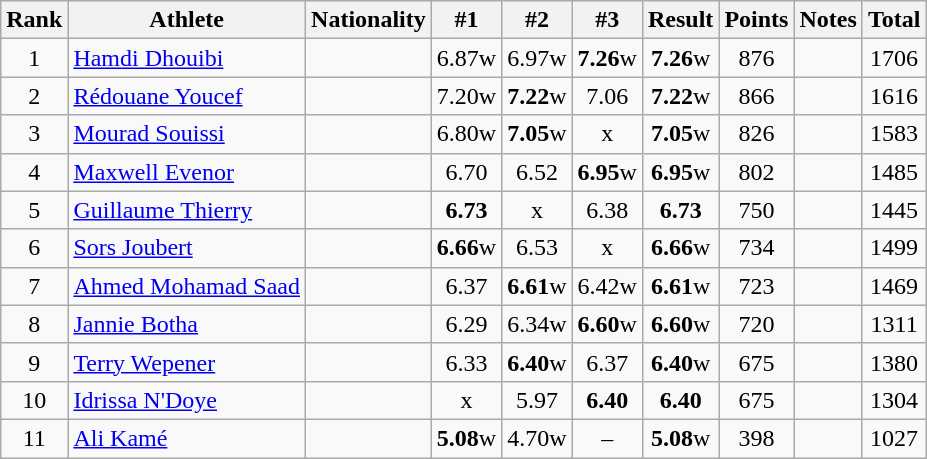<table class="wikitable sortable" style="text-align:center">
<tr>
<th>Rank</th>
<th>Athlete</th>
<th>Nationality</th>
<th>#1</th>
<th>#2</th>
<th>#3</th>
<th>Result</th>
<th>Points</th>
<th>Notes</th>
<th>Total</th>
</tr>
<tr>
<td>1</td>
<td align=left><a href='#'>Hamdi Dhouibi</a></td>
<td align=left></td>
<td>6.87w</td>
<td>6.97w</td>
<td><strong>7.26</strong>w</td>
<td><strong>7.26</strong>w</td>
<td>876</td>
<td></td>
<td>1706</td>
</tr>
<tr>
<td>2</td>
<td align=left><a href='#'>Rédouane Youcef</a></td>
<td align=left></td>
<td>7.20w</td>
<td><strong>7.22</strong>w</td>
<td>7.06</td>
<td><strong>7.22</strong>w</td>
<td>866</td>
<td></td>
<td>1616</td>
</tr>
<tr>
<td>3</td>
<td align=left><a href='#'>Mourad Souissi</a></td>
<td align=left></td>
<td>6.80w</td>
<td><strong>7.05</strong>w</td>
<td>x</td>
<td><strong>7.05</strong>w</td>
<td>826</td>
<td></td>
<td>1583</td>
</tr>
<tr>
<td>4</td>
<td align=left><a href='#'>Maxwell Evenor</a></td>
<td align=left></td>
<td>6.70</td>
<td>6.52</td>
<td><strong>6.95</strong>w</td>
<td><strong>6.95</strong>w</td>
<td>802</td>
<td></td>
<td>1485</td>
</tr>
<tr>
<td>5</td>
<td align=left><a href='#'>Guillaume Thierry</a></td>
<td align=left></td>
<td><strong>6.73</strong></td>
<td>x</td>
<td>6.38</td>
<td><strong>6.73</strong></td>
<td>750</td>
<td></td>
<td>1445</td>
</tr>
<tr>
<td>6</td>
<td align=left><a href='#'>Sors Joubert</a></td>
<td align=left></td>
<td><strong>6.66</strong>w</td>
<td>6.53</td>
<td>x</td>
<td><strong>6.66</strong>w</td>
<td>734</td>
<td></td>
<td>1499</td>
</tr>
<tr>
<td>7</td>
<td align=left><a href='#'>Ahmed Mohamad Saad</a></td>
<td align=left></td>
<td>6.37</td>
<td><strong>6.61</strong>w</td>
<td>6.42w</td>
<td><strong>6.61</strong>w</td>
<td>723</td>
<td></td>
<td>1469</td>
</tr>
<tr>
<td>8</td>
<td align=left><a href='#'>Jannie Botha</a></td>
<td align=left></td>
<td>6.29</td>
<td>6.34w</td>
<td><strong>6.60</strong>w</td>
<td><strong>6.60</strong>w</td>
<td>720</td>
<td></td>
<td>1311</td>
</tr>
<tr>
<td>9</td>
<td align=left><a href='#'>Terry Wepener</a></td>
<td align=left></td>
<td>6.33</td>
<td><strong>6.40</strong>w</td>
<td>6.37</td>
<td><strong>6.40</strong>w</td>
<td>675</td>
<td></td>
<td>1380</td>
</tr>
<tr>
<td>10</td>
<td align=left><a href='#'>Idrissa N'Doye</a></td>
<td align=left></td>
<td>x</td>
<td>5.97</td>
<td><strong>6.40</strong></td>
<td><strong>6.40</strong></td>
<td>675</td>
<td></td>
<td>1304</td>
</tr>
<tr>
<td>11</td>
<td align=left><a href='#'>Ali Kamé</a></td>
<td align=left></td>
<td><strong>5.08</strong>w</td>
<td>4.70w</td>
<td>–</td>
<td><strong>5.08</strong>w</td>
<td>398</td>
<td></td>
<td>1027</td>
</tr>
</table>
